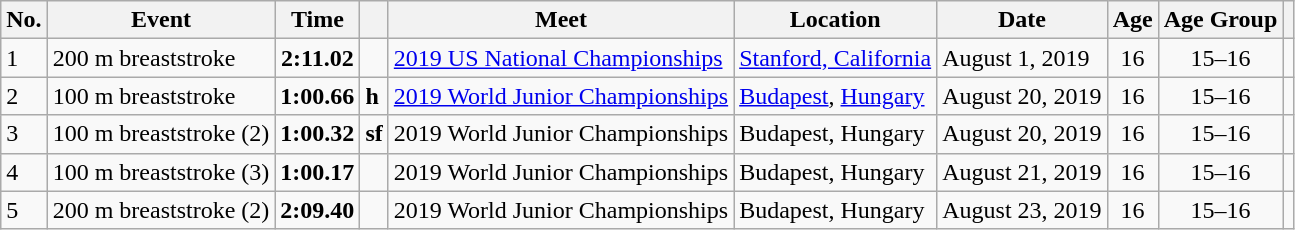<table class="wikitable sortable">
<tr>
<th>No.</th>
<th>Event</th>
<th>Time</th>
<th></th>
<th>Meet</th>
<th>Location</th>
<th>Date</th>
<th>Age</th>
<th>Age Group</th>
<th></th>
</tr>
<tr>
<td>1</td>
<td>200 m breaststroke</td>
<td style="text-align:center;"><strong>2:11.02</strong></td>
<td></td>
<td><a href='#'>2019 US National Championships</a></td>
<td><a href='#'>Stanford, California</a></td>
<td>August 1, 2019</td>
<td style="text-align:center;">16</td>
<td style="text-align:center;">15–16</td>
<td style="text-align:center;"></td>
</tr>
<tr>
<td>2</td>
<td>100 m breaststroke</td>
<td style="text-align:center;"><strong>1:00.66</strong></td>
<td><strong>h</strong></td>
<td><a href='#'>2019 World Junior Championships</a></td>
<td><a href='#'>Budapest</a>, <a href='#'>Hungary</a></td>
<td>August 20, 2019</td>
<td style="text-align:center;">16</td>
<td style="text-align:center;">15–16</td>
<td style="text-align:center;"></td>
</tr>
<tr>
<td>3</td>
<td>100 m breaststroke (2)</td>
<td style="text-align:center;"><strong>1:00.32</strong></td>
<td><strong>sf</strong></td>
<td>2019 World Junior Championships</td>
<td>Budapest, Hungary</td>
<td>August 20, 2019</td>
<td style="text-align:center;">16</td>
<td style="text-align:center;">15–16</td>
<td style="text-align:center;"></td>
</tr>
<tr>
<td>4</td>
<td>100 m breaststroke (3)</td>
<td style="text-align:center;"><strong>1:00.17</strong></td>
<td></td>
<td>2019 World Junior Championships</td>
<td>Budapest, Hungary</td>
<td>August 21, 2019</td>
<td style="text-align:center;">16</td>
<td style="text-align:center;">15–16</td>
<td style="text-align:center;"></td>
</tr>
<tr>
<td>5</td>
<td>200 m breaststroke (2)</td>
<td style="text-align:center;"><strong>2:09.40</strong></td>
<td></td>
<td>2019 World Junior Championships</td>
<td>Budapest, Hungary</td>
<td>August 23, 2019</td>
<td style="text-align:center;">16</td>
<td style="text-align:center;">15–16</td>
<td style="text-align:center;"></td>
</tr>
</table>
